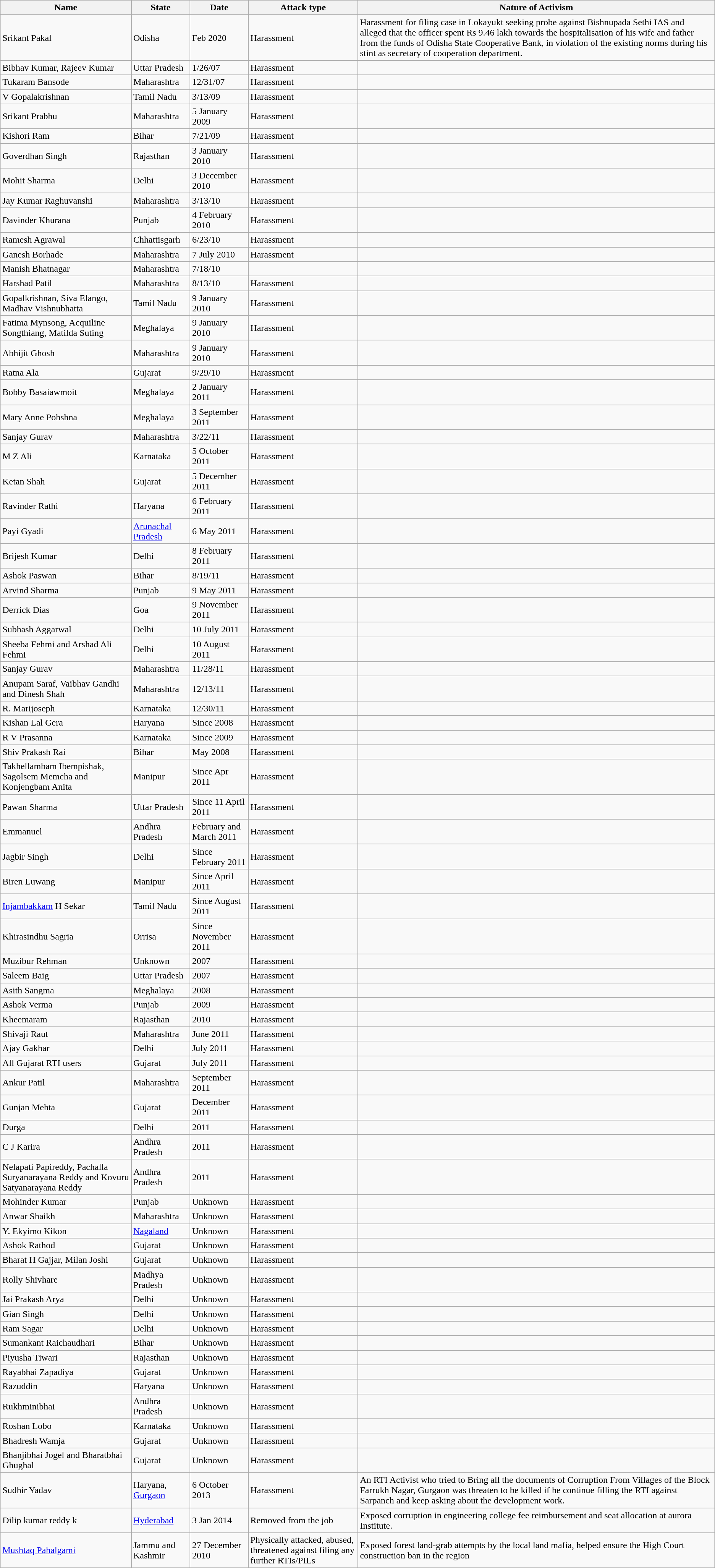<table class="wikitable sortable">
<tr>
<th>Name</th>
<th>State</th>
<th>Date</th>
<th>Attack type</th>
<th class="unsortable">Nature of Activism</th>
</tr>
<tr>
<td>Srikant Pakal</td>
<td>Odisha</td>
<td>Feb 2020</td>
<td>Harassment</td>
<td>Harassment for filing case in Lokayukt seeking probe against Bishnupada Sethi IAS and alleged that the officer spent Rs 9.46 lakh towards the hospitalisation of his wife and father from the funds of Odisha State Cooperative Bank, in violation of the existing norms during his stint as secretary of cooperation department.</td>
</tr>
<tr>
<td>Bibhav Kumar, Rajeev Kumar</td>
<td>Uttar Pradesh</td>
<td>1/26/07</td>
<td>Harassment</td>
<td></td>
</tr>
<tr>
<td>Tukaram Bansode</td>
<td>Maharashtra</td>
<td>12/31/07</td>
<td>Harassment</td>
<td></td>
</tr>
<tr>
<td>V Gopalakrishnan</td>
<td>Tamil Nadu</td>
<td>3/13/09</td>
<td>Harassment</td>
<td></td>
</tr>
<tr>
<td>Srikant Prabhu</td>
<td>Maharashtra</td>
<td>5 January 2009</td>
<td>Harassment</td>
<td></td>
</tr>
<tr>
<td>Kishori Ram</td>
<td>Bihar</td>
<td>7/21/09</td>
<td>Harassment</td>
<td></td>
</tr>
<tr>
<td>Goverdhan Singh</td>
<td>Rajasthan</td>
<td>3 January 2010</td>
<td>Harassment</td>
<td></td>
</tr>
<tr>
<td>Mohit Sharma</td>
<td>Delhi</td>
<td>3 December 2010</td>
<td>Harassment</td>
<td></td>
</tr>
<tr>
<td>Jay Kumar Raghuvanshi</td>
<td>Maharashtra</td>
<td>3/13/10</td>
<td>Harassment</td>
<td></td>
</tr>
<tr>
<td>Davinder Khurana</td>
<td>Punjab</td>
<td>4 February 2010</td>
<td>Harassment</td>
<td></td>
</tr>
<tr>
<td>Ramesh Agrawal</td>
<td>Chhattisgarh</td>
<td>6/23/10</td>
<td>Harassment</td>
<td></td>
</tr>
<tr>
<td>Ganesh Borhade</td>
<td>Maharashtra</td>
<td>7 July 2010</td>
<td>Harassment</td>
<td></td>
</tr>
<tr>
<td>Manish Bhatnagar</td>
<td>Maharashtra</td>
<td>7/18/10</td>
<td Harassment></td>
</tr>
<tr>
<td>Harshad Patil</td>
<td>Maharashtra</td>
<td>8/13/10</td>
<td>Harassment</td>
<td></td>
</tr>
<tr>
<td>Gopalkrishnan, Siva Elango, Madhav Vishnubhatta</td>
<td>Tamil Nadu</td>
<td>9 January 2010</td>
<td>Harassment</td>
<td></td>
</tr>
<tr>
<td>Fatima Mynsong, Acquiline Songthiang, Matilda Suting</td>
<td>Meghalaya</td>
<td>9 January 2010</td>
<td>Harassment</td>
<td></td>
</tr>
<tr>
<td>Abhijit Ghosh</td>
<td>Maharashtra</td>
<td>9 January 2010</td>
<td>Harassment</td>
<td></td>
</tr>
<tr>
<td>Ratna Ala</td>
<td>Gujarat</td>
<td>9/29/10</td>
<td>Harassment</td>
<td></td>
</tr>
<tr>
<td>Bobby Basaiawmoit</td>
<td>Meghalaya</td>
<td>2 January 2011</td>
<td>Harassment</td>
<td></td>
</tr>
<tr>
<td>Mary Anne Pohshna</td>
<td>Meghalaya</td>
<td>3 September 2011</td>
<td>Harassment</td>
<td></td>
</tr>
<tr>
<td>Sanjay Gurav</td>
<td>Maharashtra</td>
<td>3/22/11</td>
<td>Harassment</td>
<td></td>
</tr>
<tr>
<td>M Z Ali</td>
<td>Karnataka</td>
<td>5 October 2011</td>
<td>Harassment</td>
<td></td>
</tr>
<tr>
<td>Ketan Shah</td>
<td>Gujarat</td>
<td>5 December 2011</td>
<td>Harassment</td>
<td></td>
</tr>
<tr>
<td>Ravinder Rathi</td>
<td>Haryana</td>
<td>6 February 2011</td>
<td>Harassment</td>
<td></td>
</tr>
<tr>
<td>Payi Gyadi</td>
<td><a href='#'>Arunachal Pradesh</a></td>
<td>6 May 2011</td>
<td>Harassment</td>
<td></td>
</tr>
<tr>
<td>Brijesh Kumar</td>
<td>Delhi</td>
<td>8 February 2011</td>
<td>Harassment</td>
<td></td>
</tr>
<tr>
<td>Ashok Paswan</td>
<td>Bihar</td>
<td>8/19/11</td>
<td>Harassment</td>
<td></td>
</tr>
<tr>
<td>Arvind Sharma</td>
<td>Punjab</td>
<td>9 May 2011</td>
<td>Harassment</td>
<td></td>
</tr>
<tr>
<td>Derrick Dias</td>
<td>Goa</td>
<td>9 November 2011</td>
<td>Harassment</td>
<td></td>
</tr>
<tr>
<td>Subhash Aggarwal</td>
<td>Delhi</td>
<td>10 July 2011</td>
<td>Harassment</td>
<td></td>
</tr>
<tr>
<td>Sheeba Fehmi and Arshad Ali Fehmi</td>
<td>Delhi</td>
<td>10 August 2011</td>
<td>Harassment</td>
<td></td>
</tr>
<tr>
<td>Sanjay Gurav</td>
<td>Maharashtra</td>
<td>11/28/11</td>
<td>Harassment</td>
<td></td>
</tr>
<tr>
<td>Anupam Saraf, Vaibhav Gandhi and Dinesh Shah</td>
<td>Maharashtra</td>
<td>12/13/11</td>
<td>Harassment</td>
<td></td>
</tr>
<tr>
<td>R. Marijoseph</td>
<td>Karnataka</td>
<td>12/30/11</td>
<td>Harassment</td>
<td></td>
</tr>
<tr>
<td>Kishan Lal Gera</td>
<td>Haryana</td>
<td>Since 2008</td>
<td>Harassment</td>
<td></td>
</tr>
<tr>
<td>R V Prasanna</td>
<td>Karnataka</td>
<td>Since 2009</td>
<td>Harassment</td>
<td></td>
</tr>
<tr>
<td>Shiv Prakash Rai</td>
<td>Bihar</td>
<td>May 2008</td>
<td>Harassment</td>
<td></td>
</tr>
<tr>
<td>Takhellambam Ibempishak, Sagolsem Memcha and Konjengbam Anita</td>
<td>Manipur</td>
<td>Since Apr 2011</td>
<td>Harassment</td>
<td></td>
</tr>
<tr>
<td>Pawan Sharma</td>
<td>Uttar Pradesh</td>
<td>Since 11 April 2011</td>
<td>Harassment</td>
<td></td>
</tr>
<tr>
<td>Emmanuel</td>
<td>Andhra Pradesh</td>
<td>February and March 2011</td>
<td>Harassment</td>
<td></td>
</tr>
<tr>
<td>Jagbir Singh</td>
<td>Delhi</td>
<td>Since February 2011</td>
<td>Harassment</td>
<td></td>
</tr>
<tr>
<td>Biren Luwang</td>
<td>Manipur</td>
<td>Since April 2011</td>
<td>Harassment</td>
<td></td>
</tr>
<tr>
<td><a href='#'>Injambakkam</a> H Sekar</td>
<td>Tamil Nadu</td>
<td>Since August 2011</td>
<td>Harassment</td>
<td></td>
</tr>
<tr>
<td>Khirasindhu Sagria</td>
<td>Orrisa</td>
<td>Since November 2011</td>
<td>Harassment</td>
<td></td>
</tr>
<tr>
<td>Muzibur Rehman</td>
<td>Unknown</td>
<td>2007</td>
<td>Harassment</td>
<td></td>
</tr>
<tr>
<td>Saleem Baig</td>
<td>Uttar Pradesh</td>
<td>2007</td>
<td>Harassment</td>
<td></td>
</tr>
<tr>
<td>Asith Sangma</td>
<td>Meghalaya</td>
<td>2008</td>
<td>Harassment</td>
<td></td>
</tr>
<tr>
<td>Ashok Verma</td>
<td>Punjab</td>
<td>2009</td>
<td>Harassment</td>
<td></td>
</tr>
<tr>
<td>Kheemaram</td>
<td>Rajasthan</td>
<td>2010</td>
<td>Harassment</td>
<td></td>
</tr>
<tr>
<td>Shivaji Raut</td>
<td>Maharashtra</td>
<td>June 2011</td>
<td>Harassment</td>
<td></td>
</tr>
<tr>
<td>Ajay Gakhar</td>
<td>Delhi</td>
<td>July 2011</td>
<td>Harassment</td>
<td></td>
</tr>
<tr>
<td>All Gujarat RTI users</td>
<td>Gujarat</td>
<td>July 2011</td>
<td>Harassment</td>
<td></td>
</tr>
<tr>
<td>Ankur Patil</td>
<td>Maharashtra</td>
<td>September 2011</td>
<td>Harassment</td>
<td></td>
</tr>
<tr>
<td>Gunjan Mehta</td>
<td>Gujarat</td>
<td>December 2011</td>
<td>Harassment</td>
<td></td>
</tr>
<tr>
<td>Durga</td>
<td>Delhi</td>
<td>2011</td>
<td>Harassment</td>
<td></td>
</tr>
<tr>
<td>C J Karira</td>
<td>Andhra Pradesh</td>
<td>2011</td>
<td>Harassment</td>
<td></td>
</tr>
<tr>
<td>Nelapati Papireddy, Pachalla Suryanarayana Reddy and Kovuru Satyanarayana Reddy</td>
<td>Andhra Pradesh</td>
<td>2011</td>
<td>Harassment</td>
<td></td>
</tr>
<tr>
<td>Mohinder Kumar</td>
<td>Punjab</td>
<td>Unknown</td>
<td>Harassment</td>
<td></td>
</tr>
<tr>
<td>Anwar Shaikh</td>
<td>Maharashtra</td>
<td>Unknown</td>
<td>Harassment</td>
<td></td>
</tr>
<tr>
<td>Y. Ekyimo Kikon</td>
<td><a href='#'>Nagaland</a></td>
<td>Unknown</td>
<td>Harassment</td>
<td></td>
</tr>
<tr>
<td>Ashok Rathod</td>
<td>Gujarat</td>
<td>Unknown</td>
<td>Harassment</td>
<td></td>
</tr>
<tr>
<td>Bharat H Gajjar, Milan Joshi</td>
<td>Gujarat</td>
<td>Unknown</td>
<td>Harassment</td>
<td></td>
</tr>
<tr>
<td>Rolly Shivhare</td>
<td>Madhya Pradesh</td>
<td>Unknown</td>
<td>Harassment</td>
<td></td>
</tr>
<tr>
<td>Jai Prakash Arya</td>
<td>Delhi</td>
<td>Unknown</td>
<td>Harassment</td>
<td></td>
</tr>
<tr>
<td>Gian Singh</td>
<td>Delhi</td>
<td>Unknown</td>
<td>Harassment</td>
<td></td>
</tr>
<tr>
<td>Ram Sagar</td>
<td>Delhi</td>
<td>Unknown</td>
<td>Harassment</td>
<td></td>
</tr>
<tr>
<td>Sumankant Raichaudhari</td>
<td>Bihar</td>
<td>Unknown</td>
<td>Harassment</td>
<td></td>
</tr>
<tr>
<td>Piyusha Tiwari</td>
<td>Rajasthan</td>
<td>Unknown</td>
<td>Harassment</td>
<td></td>
</tr>
<tr>
<td>Rayabhai Zapadiya</td>
<td>Gujarat</td>
<td>Unknown</td>
<td>Harassment</td>
<td></td>
</tr>
<tr>
<td>Razuddin</td>
<td>Haryana</td>
<td>Unknown</td>
<td>Harassment</td>
<td></td>
</tr>
<tr>
<td>Rukhminibhai</td>
<td>Andhra Pradesh</td>
<td>Unknown</td>
<td>Harassment</td>
<td></td>
</tr>
<tr>
<td>Roshan Lobo</td>
<td>Karnataka</td>
<td>Unknown</td>
<td>Harassment</td>
<td></td>
</tr>
<tr>
<td>Bhadresh Wamja</td>
<td>Gujarat</td>
<td>Unknown</td>
<td>Harassment</td>
<td></td>
</tr>
<tr>
<td>Bhanjibhai Jogel and Bharatbhai Ghughal</td>
<td>Gujarat</td>
<td>Unknown</td>
<td>Harassment</td>
<td></td>
</tr>
<tr>
<td>Sudhir Yadav</td>
<td>Haryana, <a href='#'>Gurgaon</a></td>
<td>6 October 2013</td>
<td>Harassment</td>
<td>An RTI Activist who tried to Bring all the documents of Corruption From Villages of the Block Farrukh Nagar, Gurgaon was threaten to be killed if he continue filling the RTI against Sarpanch and keep asking about the development work.</td>
</tr>
<tr>
<td>Dilip kumar reddy k</td>
<td><a href='#'>Hyderabad</a></td>
<td>3 Jan 2014</td>
<td>Removed from the job</td>
<td>Exposed corruption in engineering college fee reimbursement and seat allocation at aurora Institute.</td>
</tr>
<tr>
<td><a href='#'>Mushtaq Pahalgami</a></td>
<td>Jammu and Kashmir</td>
<td>27 December 2010</td>
<td>Physically attacked, abused, threatened against filing any further RTIs/PILs</td>
<td>Exposed forest land-grab attempts by the local land mafia, helped ensure the High Court construction ban in the region</td>
</tr>
</table>
